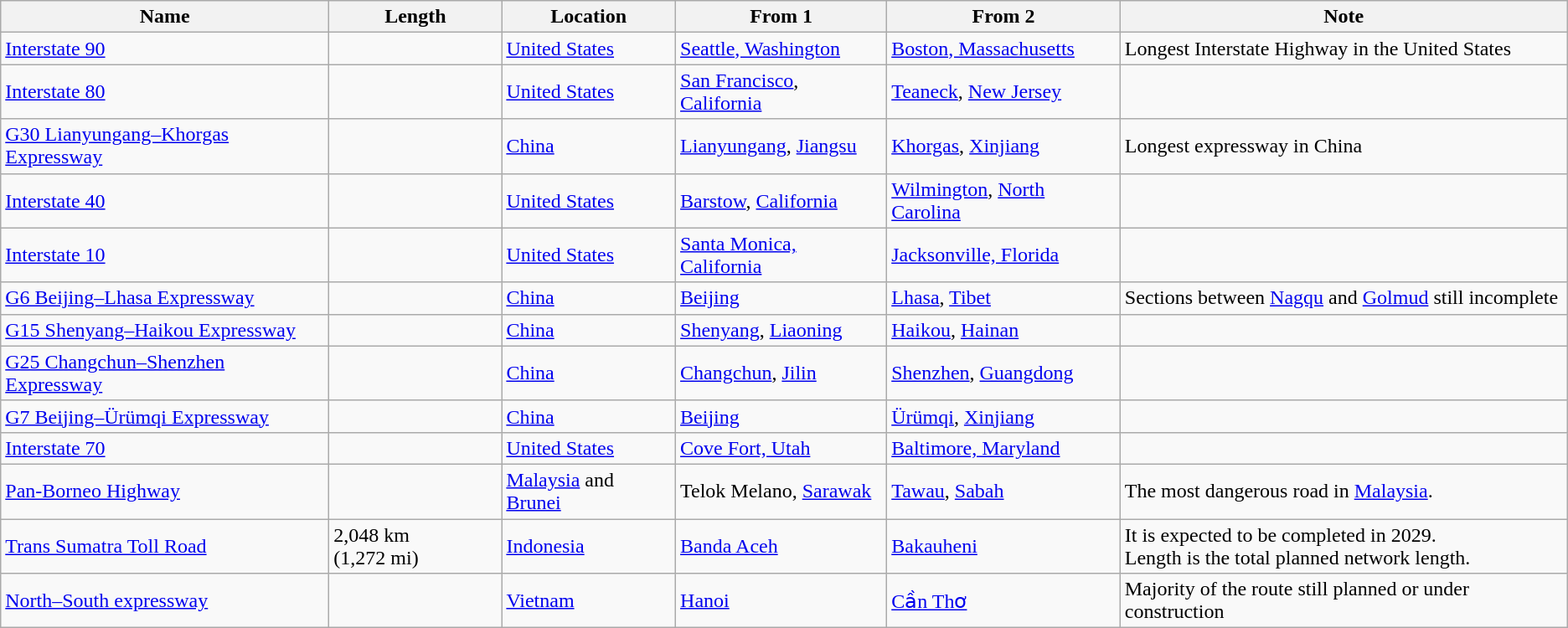<table class="wikitable sortable">
<tr>
<th>Name</th>
<th>Length</th>
<th>Location</th>
<th>From 1</th>
<th>From 2</th>
<th>Note</th>
</tr>
<tr>
<td><a href='#'>Interstate 90</a></td>
<td></td>
<td><a href='#'>United States</a></td>
<td><a href='#'>Seattle, Washington</a></td>
<td><a href='#'>Boston, Massachusetts</a></td>
<td>Longest Interstate Highway in the United States</td>
</tr>
<tr>
<td><a href='#'>Interstate 80</a></td>
<td></td>
<td><a href='#'>United States</a></td>
<td><a href='#'>San Francisco</a>, <a href='#'>California</a></td>
<td><a href='#'>Teaneck</a>, <a href='#'>New Jersey</a></td>
<td></td>
</tr>
<tr>
<td><a href='#'>G30 Lianyungang–Khorgas Expressway</a></td>
<td></td>
<td><a href='#'>China</a></td>
<td><a href='#'>Lianyungang</a>, <a href='#'>Jiangsu</a></td>
<td><a href='#'>Khorgas</a>, <a href='#'>Xinjiang</a></td>
<td>Longest expressway in China</td>
</tr>
<tr>
<td><a href='#'>Interstate 40</a></td>
<td></td>
<td><a href='#'>United States</a></td>
<td><a href='#'>Barstow</a>, <a href='#'>California</a></td>
<td><a href='#'>Wilmington</a>, <a href='#'>North Carolina</a></td>
<td></td>
</tr>
<tr>
<td><a href='#'>Interstate 10</a></td>
<td></td>
<td><a href='#'>United States</a></td>
<td><a href='#'>Santa Monica, California</a></td>
<td><a href='#'>Jacksonville, Florida</a></td>
<td></td>
</tr>
<tr>
<td><a href='#'>G6 Beijing–Lhasa Expressway</a></td>
<td></td>
<td><a href='#'>China</a></td>
<td><a href='#'>Beijing</a></td>
<td><a href='#'>Lhasa</a>, <a href='#'>Tibet</a></td>
<td>Sections between <a href='#'>Nagqu</a> and <a href='#'>Golmud</a> still incomplete</td>
</tr>
<tr>
<td><a href='#'>G15 Shenyang–Haikou Expressway</a></td>
<td></td>
<td><a href='#'>China</a></td>
<td><a href='#'>Shenyang</a>, <a href='#'>Liaoning</a></td>
<td><a href='#'>Haikou</a>, <a href='#'>Hainan</a></td>
<td></td>
</tr>
<tr>
<td><a href='#'>G25 Changchun–Shenzhen Expressway</a></td>
<td></td>
<td><a href='#'>China</a></td>
<td><a href='#'>Changchun</a>, <a href='#'>Jilin</a></td>
<td><a href='#'>Shenzhen</a>, <a href='#'>Guangdong</a></td>
<td></td>
</tr>
<tr>
<td><a href='#'>G7 Beijing–Ürümqi Expressway</a></td>
<td></td>
<td><a href='#'>China</a></td>
<td><a href='#'>Beijing</a></td>
<td><a href='#'>Ürümqi</a>, <a href='#'>Xinjiang</a></td>
<td></td>
</tr>
<tr>
<td><a href='#'>Interstate 70</a></td>
<td></td>
<td><a href='#'>United States</a></td>
<td><a href='#'>Cove Fort, Utah</a></td>
<td><a href='#'>Baltimore, Maryland</a></td>
<td></td>
</tr>
<tr>
<td><a href='#'>Pan-Borneo Highway</a></td>
<td></td>
<td><a href='#'>Malaysia</a> and <a href='#'>Brunei</a></td>
<td>Telok Melano, <a href='#'>Sarawak</a></td>
<td><a href='#'>Tawau</a>, <a href='#'>Sabah</a></td>
<td>The most dangerous road in <a href='#'>Malaysia</a>.</td>
</tr>
<tr>
<td><a href='#'>Trans Sumatra Toll Road</a></td>
<td>2,048 km (1,272 mi)</td>
<td><a href='#'>Indonesia</a></td>
<td><a href='#'>Banda Aceh</a></td>
<td><a href='#'>Bakauheni</a></td>
<td>It is expected to be completed in 2029.<br>Length is the total planned network length.</td>
</tr>
<tr>
<td><a href='#'>North–South expressway</a></td>
<td></td>
<td><a href='#'>Vietnam</a></td>
<td><a href='#'>Hanoi</a></td>
<td><a href='#'>Cần Thơ</a></td>
<td>Majority of the route still planned or under construction</td>
</tr>
</table>
